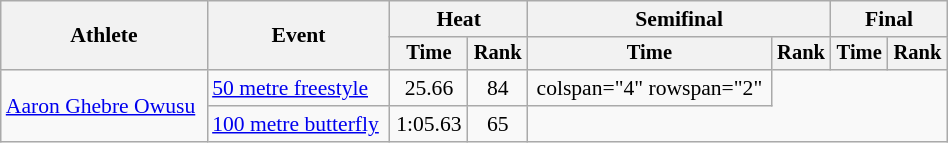<table class="wikitable" style="text-align:center; font-size:90%; width:50%;">
<tr>
<th rowspan="2">Athlete</th>
<th rowspan="2">Event</th>
<th colspan="2">Heat</th>
<th colspan="2">Semifinal</th>
<th colspan="2">Final</th>
</tr>
<tr style="font-size:95%">
<th>Time</th>
<th>Rank</th>
<th>Time</th>
<th>Rank</th>
<th>Time</th>
<th>Rank</th>
</tr>
<tr align=center>
<td align=left rowspan="2"><a href='#'>Aaron Ghebre Owusu</a></td>
<td align=left><a href='#'>50 metre freestyle</a></td>
<td>25.66</td>
<td>84</td>
<td>colspan="4" rowspan="2" </td>
</tr>
<tr align=center>
<td align=left><a href='#'>100 metre butterfly</a></td>
<td>1:05.63</td>
<td>65</td>
</tr>
</table>
